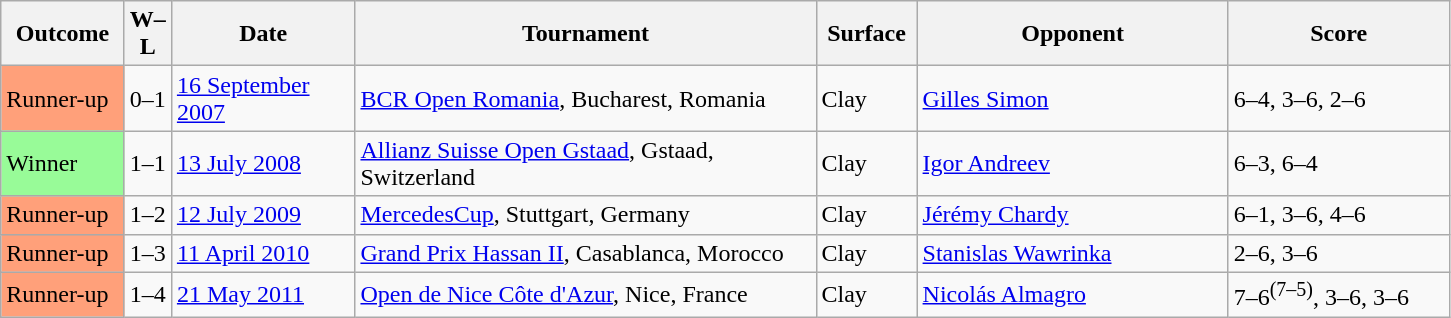<table class="sortable wikitable">
<tr>
<th width=75>Outcome</th>
<th width=20>W–L</th>
<th width=115>Date</th>
<th width=300>Tournament</th>
<th width=60>Surface</th>
<th width=200>Opponent</th>
<th width=140>Score</th>
</tr>
<tr>
<td bgcolor=FFA07A>Runner-up</td>
<td>0–1</td>
<td><a href='#'>16 September 2007</a></td>
<td><a href='#'>BCR Open Romania</a>, Bucharest, Romania</td>
<td>Clay</td>
<td> <a href='#'>Gilles Simon</a></td>
<td>6–4, 3–6, 2–6</td>
</tr>
<tr>
<td bgcolor=98FB98>Winner</td>
<td>1–1</td>
<td><a href='#'>13 July 2008</a></td>
<td><a href='#'>Allianz Suisse Open Gstaad</a>, Gstaad, Switzerland</td>
<td>Clay</td>
<td> <a href='#'>Igor Andreev</a></td>
<td>6–3, 6–4</td>
</tr>
<tr>
<td bgcolor=FFA07A>Runner-up</td>
<td>1–2</td>
<td><a href='#'>12 July 2009</a></td>
<td><a href='#'>MercedesCup</a>, Stuttgart, Germany</td>
<td>Clay</td>
<td> <a href='#'>Jérémy Chardy</a></td>
<td>6–1, 3–6, 4–6</td>
</tr>
<tr>
<td bgcolor=FFA07A>Runner-up</td>
<td>1–3</td>
<td><a href='#'>11 April 2010</a></td>
<td><a href='#'>Grand Prix Hassan II</a>, Casablanca, Morocco</td>
<td>Clay</td>
<td> <a href='#'>Stanislas Wawrinka</a></td>
<td>2–6, 3–6</td>
</tr>
<tr>
<td bgcolor=FFA07A>Runner-up</td>
<td>1–4</td>
<td><a href='#'>21 May 2011</a></td>
<td><a href='#'>Open de Nice Côte d'Azur</a>, Nice, France</td>
<td>Clay</td>
<td> <a href='#'>Nicolás Almagro</a></td>
<td>7–6<sup>(7–5)</sup>, 3–6, 3–6</td>
</tr>
</table>
